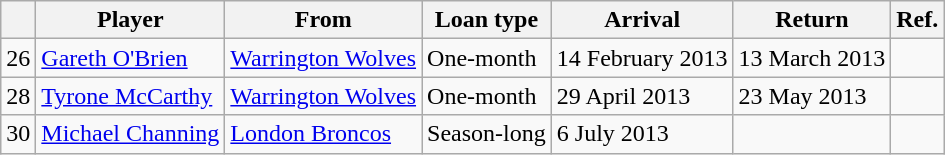<table class="wikitable defaultleft col1center">
<tr>
<th></th>
<th>Player</th>
<th>From</th>
<th>Loan type</th>
<th>Arrival</th>
<th>Return</th>
<th>Ref.</th>
</tr>
<tr>
<td>26</td>
<td> <a href='#'>Gareth O'Brien</a></td>
<td> <a href='#'>Warrington Wolves</a></td>
<td>One-month</td>
<td>14 February 2013</td>
<td>13 March 2013</td>
<td></td>
</tr>
<tr>
<td>28</td>
<td> <a href='#'>Tyrone McCarthy</a></td>
<td> <a href='#'>Warrington Wolves</a></td>
<td>One-month</td>
<td>29 April 2013</td>
<td>23 May 2013</td>
<td></td>
</tr>
<tr>
<td>30</td>
<td> <a href='#'>Michael Channing</a></td>
<td> <a href='#'>London Broncos</a></td>
<td>Season-long</td>
<td>6 July 2013</td>
<td></td>
<td></td>
</tr>
</table>
